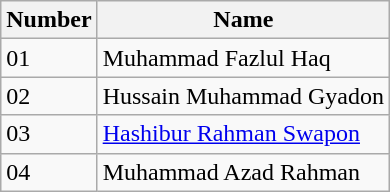<table class="wikitable">
<tr>
<th>Number</th>
<th>Name</th>
</tr>
<tr>
<td>01</td>
<td>Muhammad Fazlul Haq</td>
</tr>
<tr>
<td>02</td>
<td>Hussain Muhammad Gyadon</td>
</tr>
<tr>
<td>03</td>
<td><a href='#'>Hashibur Rahman Swapon</a></td>
</tr>
<tr>
<td>04</td>
<td>Muhammad Azad Rahman</td>
</tr>
</table>
